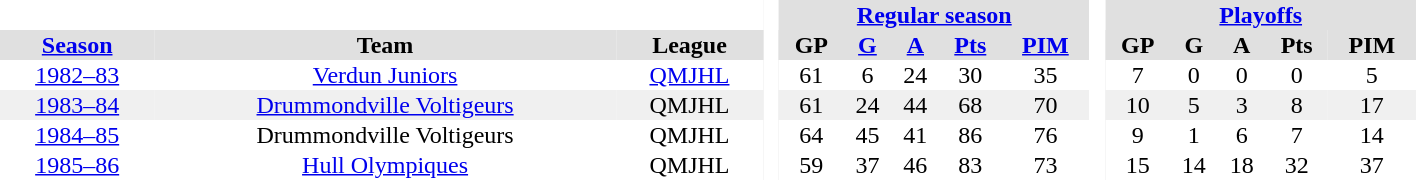<table style="text-align:center; width:75%; border: 0; padding: 2px; border-spacing: 0;">
<tr style="background:#e0e0e0;">
<th colspan="3" style="background:#fff;"> </th>
<th rowspan="99" style="background:#fff;"> </th>
<th colspan="5"><a href='#'>Regular season</a></th>
<th rowspan="99" style="background:#fff;"> </th>
<th colspan="5"><a href='#'>Playoffs</a></th>
</tr>
<tr style="background:#e0e0e0;">
<th><a href='#'>Season</a></th>
<th>Team</th>
<th>League</th>
<th>GP</th>
<th><a href='#'>G</a></th>
<th><a href='#'>A</a></th>
<th><a href='#'>Pts</a></th>
<th><a href='#'>PIM</a></th>
<th>GP</th>
<th>G</th>
<th>A</th>
<th>Pts</th>
<th>PIM</th>
</tr>
<tr>
<td><a href='#'>1982–83</a></td>
<td><a href='#'>Verdun Juniors</a></td>
<td><a href='#'>QMJHL</a></td>
<td>61</td>
<td>6</td>
<td>24</td>
<td>30</td>
<td>35</td>
<td>7</td>
<td>0</td>
<td>0</td>
<td>0</td>
<td>5</td>
</tr>
<tr style="background:#f0f0f0;">
<td><a href='#'>1983–84</a></td>
<td><a href='#'>Drummondville Voltigeurs</a></td>
<td>QMJHL</td>
<td>61</td>
<td>24</td>
<td>44</td>
<td>68</td>
<td>70</td>
<td>10</td>
<td>5</td>
<td>3</td>
<td>8</td>
<td>17</td>
</tr>
<tr>
<td><a href='#'>1984–85</a></td>
<td>Drummondville Voltigeurs</td>
<td>QMJHL</td>
<td>64</td>
<td>45</td>
<td>41</td>
<td>86</td>
<td>76</td>
<td>9</td>
<td>1</td>
<td>6</td>
<td>7</td>
<td>14</td>
</tr>
<tr>
<td><a href='#'>1985–86</a></td>
<td><a href='#'>Hull Olympiques</a></td>
<td>QMJHL</td>
<td>59</td>
<td>37</td>
<td>46</td>
<td>83</td>
<td>73</td>
<td>15</td>
<td>14</td>
<td>18</td>
<td>32</td>
<td>37</td>
</tr>
</table>
